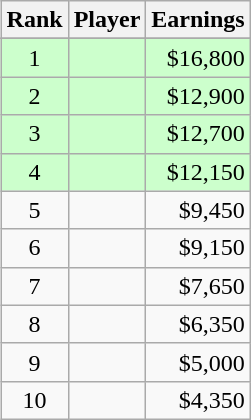<table class="wikitable" style="float:right; text-align:right; margin-left:1em">
<tr>
<th>Rank</th>
<th>Player</th>
<th>Earnings</th>
</tr>
<tr>
</tr>
<tr style="background-color:#ccffcc">
<td align=center>1</td>
<td style="text-align:left"></td>
<td>$16,800</td>
</tr>
<tr style="background-color:#ccffcc">
<td align=center>2</td>
<td style="text-align:left"></td>
<td>$12,900</td>
</tr>
<tr style="background-color:#ccffcc">
<td align=center>3</td>
<td style="text-align:left"></td>
<td>$12,700</td>
</tr>
<tr style="background-color:#ccffcc">
<td align=center>4</td>
<td style="text-align:left"></td>
<td>$12,150</td>
</tr>
<tr>
<td align=center>5</td>
<td style="text-align:left"></td>
<td>$9,450</td>
</tr>
<tr>
<td align=center>6</td>
<td style="text-align:left"></td>
<td>$9,150</td>
</tr>
<tr>
<td align=center>7</td>
<td style="text-align:left"></td>
<td>$7,650</td>
</tr>
<tr>
<td align=center>8</td>
<td style="text-align:left"></td>
<td>$6,350</td>
</tr>
<tr>
<td align=center>9</td>
<td style="text-align:left"></td>
<td>$5,000</td>
</tr>
<tr>
<td align=center>10</td>
<td style="text-align:left"></td>
<td>$4,350</td>
</tr>
</table>
